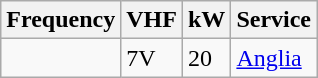<table class="wikitable sortable">
<tr>
<th>Frequency</th>
<th>VHF</th>
<th>kW</th>
<th>Service</th>
</tr>
<tr>
<td></td>
<td>7V</td>
<td>20</td>
<td><a href='#'>Anglia</a></td>
</tr>
</table>
